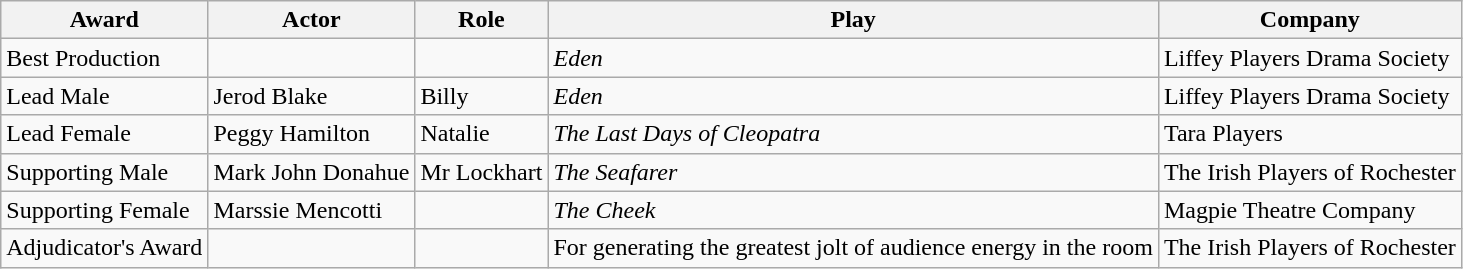<table class="wikitable">
<tr>
<th>Award</th>
<th>Actor</th>
<th>Role</th>
<th>Play</th>
<th>Company</th>
</tr>
<tr>
<td>Best Production</td>
<td></td>
<td></td>
<td><em>Eden</em></td>
<td>Liffey Players Drama Society</td>
</tr>
<tr>
<td>Lead Male</td>
<td>Jerod Blake</td>
<td>Billy</td>
<td><em>Eden</em></td>
<td>Liffey Players Drama Society</td>
</tr>
<tr>
<td>Lead Female</td>
<td>Peggy Hamilton</td>
<td>Natalie</td>
<td><em>The Last Days of Cleopatra</em></td>
<td>Tara Players</td>
</tr>
<tr>
<td>Supporting Male</td>
<td>Mark John Donahue</td>
<td>Mr Lockhart</td>
<td><em>The Seafarer</em></td>
<td>The Irish Players of Rochester</td>
</tr>
<tr>
<td>Supporting Female</td>
<td>Marssie Mencotti</td>
<td></td>
<td><em>The Cheek</em></td>
<td>Magpie Theatre Company</td>
</tr>
<tr>
<td>Adjudicator's Award</td>
<td></td>
<td></td>
<td>For generating the greatest jolt of audience energy in the room</td>
<td>The Irish Players of Rochester</td>
</tr>
</table>
